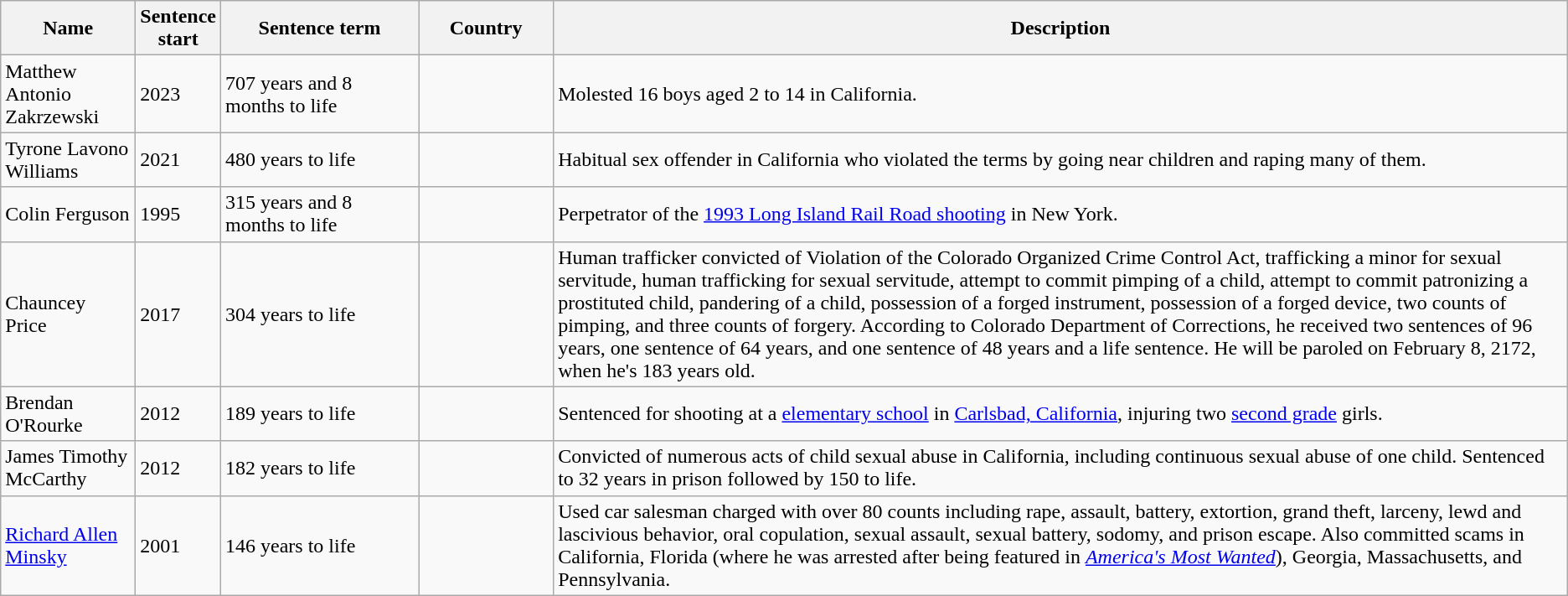<table class="wikitable sortable">
<tr>
<th style="width:100px;">Name</th>
<th>Sentence<br>start</th>
<th style="width:150px;">Sentence term</th>
<th style="width:100px;">Country</th>
<th class="unsortable">Description</th>
</tr>
<tr>
<td>Matthew Antonio Zakrzewski</td>
<td>2023</td>
<td>707 years and 8 months to life</td>
<td> </td>
<td>Molested 16 boys aged 2 to 14 in California.</td>
</tr>
<tr>
<td>Tyrone Lavono Williams</td>
<td>2021</td>
<td>480 years to life</td>
<td> </td>
<td>Habitual sex offender in California who violated the terms by going near children and raping many of them.</td>
</tr>
<tr>
<td>Colin Ferguson</td>
<td>1995</td>
<td>315 years and 8 months to life</td>
<td> </td>
<td>Perpetrator of the <a href='#'>1993 Long Island Rail Road shooting</a> in New York.</td>
</tr>
<tr>
<td>Chauncey Price</td>
<td>2017</td>
<td>304 years to life</td>
<td> </td>
<td>Human trafficker convicted of Violation of the Colorado Organized Crime Control Act, trafficking a minor for sexual servitude, human trafficking for sexual servitude, attempt to commit pimping of a child, attempt to commit patronizing a prostituted child, pandering of a child, possession of a forged instrument, possession of a forged device, two counts of pimping, and three counts of forgery. According to Colorado Department of Corrections, he received two sentences of 96 years, one sentence of 64 years, and one sentence of 48 years and a life sentence. He will be paroled on February 8, 2172, when he's 183 years old.</td>
</tr>
<tr>
<td>Brendan O'Rourke</td>
<td>2012</td>
<td>189 years to life</td>
<td> </td>
<td>Sentenced for shooting at a <a href='#'>elementary school</a> in <a href='#'>Carlsbad, California</a>, injuring two <a href='#'>second grade</a> girls.</td>
</tr>
<tr>
<td>James Timothy McCarthy</td>
<td>2012</td>
<td>182 years to life</td>
<td> </td>
<td>Convicted of numerous acts of child sexual abuse in California, including continuous sexual abuse of one child. Sentenced to 32 years in prison followed by 150 to life.</td>
</tr>
<tr>
<td><a href='#'>Richard Allen Minsky</a></td>
<td>2001</td>
<td>146 years to life</td>
<td> </td>
<td>Used car salesman charged with over 80 counts including rape, assault, battery, extortion, grand theft, larceny, lewd and lascivious behavior, oral copulation, sexual assault, sexual battery, sodomy, and prison escape. Also committed scams in California, Florida (where he was arrested after being featured in <em><a href='#'>America's Most Wanted</a></em>), Georgia, Massachusetts, and Pennsylvania.</td>
</tr>
</table>
